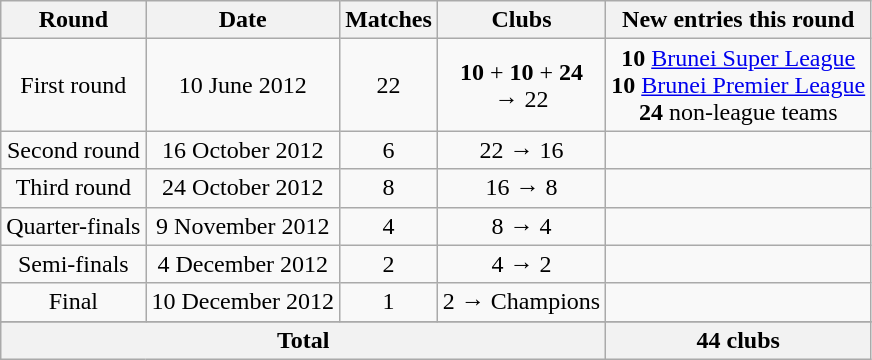<table class="wikitable">
<tr>
<th>Round</th>
<th>Date</th>
<th>Matches</th>
<th>Clubs</th>
<th>New entries this round</th>
</tr>
<tr align=center>
<td>First round</td>
<td>10 June 2012</td>
<td>22</td>
<td><strong>10</strong> + <strong>10</strong> + <strong>24</strong> <br>→ 22</td>
<td><strong>10</strong> <a href='#'>Brunei Super League</a><br><strong>10</strong> <a href='#'>Brunei Premier League</a><br><strong>24</strong> non-league teams</td>
</tr>
<tr align=center>
<td>Second round</td>
<td>16 October 2012</td>
<td>6</td>
<td>22 → 16</td>
<td></td>
</tr>
<tr align=center>
<td>Third round</td>
<td>24 October 2012</td>
<td>8</td>
<td>16 → 8</td>
<td></td>
</tr>
<tr align=center>
<td>Quarter-finals</td>
<td>9 November 2012</td>
<td>4</td>
<td>8 → 4</td>
<td></td>
</tr>
<tr align=center>
<td>Semi-finals</td>
<td>4 December 2012</td>
<td>2</td>
<td>4 → 2</td>
<td></td>
</tr>
<tr align=center>
<td>Final</td>
<td>10 December 2012</td>
<td>1</td>
<td>2 → Champions</td>
<td></td>
</tr>
<tr align=left|>
</tr>
<tr>
<th colspan=4>Total</th>
<th>44 clubs</th>
</tr>
</table>
